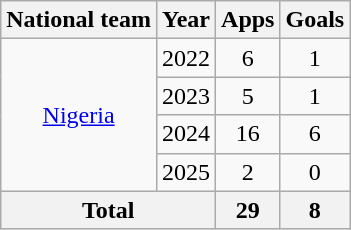<table class="wikitable" style="text-align: center;">
<tr>
<th>National team</th>
<th>Year</th>
<th>Apps</th>
<th>Goals</th>
</tr>
<tr>
<td rowspan="4"><a href='#'>Nigeria</a></td>
<td>2022</td>
<td>6</td>
<td>1</td>
</tr>
<tr>
<td>2023</td>
<td>5</td>
<td>1</td>
</tr>
<tr>
<td>2024</td>
<td>16</td>
<td>6</td>
</tr>
<tr>
<td>2025</td>
<td>2</td>
<td>0</td>
</tr>
<tr>
<th colspan="2">Total</th>
<th>29</th>
<th>8</th>
</tr>
</table>
